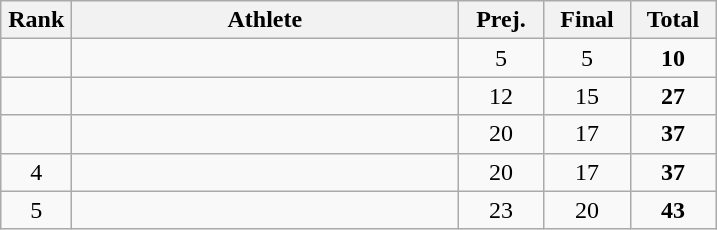<table class=wikitable style="text-align:center">
<tr>
<th width=40>Rank</th>
<th width=250>Athlete</th>
<th width=50>Prej.</th>
<th width=50>Final</th>
<th width=50>Total</th>
</tr>
<tr>
<td></td>
<td align=left></td>
<td>5</td>
<td>5</td>
<td><strong>10</strong></td>
</tr>
<tr>
<td></td>
<td align=left></td>
<td>12</td>
<td>15</td>
<td><strong>27</strong></td>
</tr>
<tr>
<td></td>
<td align=left></td>
<td>20</td>
<td>17</td>
<td><strong>37</strong></td>
</tr>
<tr>
<td>4</td>
<td align=left></td>
<td>20</td>
<td>17</td>
<td><strong>37</strong></td>
</tr>
<tr>
<td>5</td>
<td align=left></td>
<td>23</td>
<td>20</td>
<td><strong>43</strong></td>
</tr>
</table>
